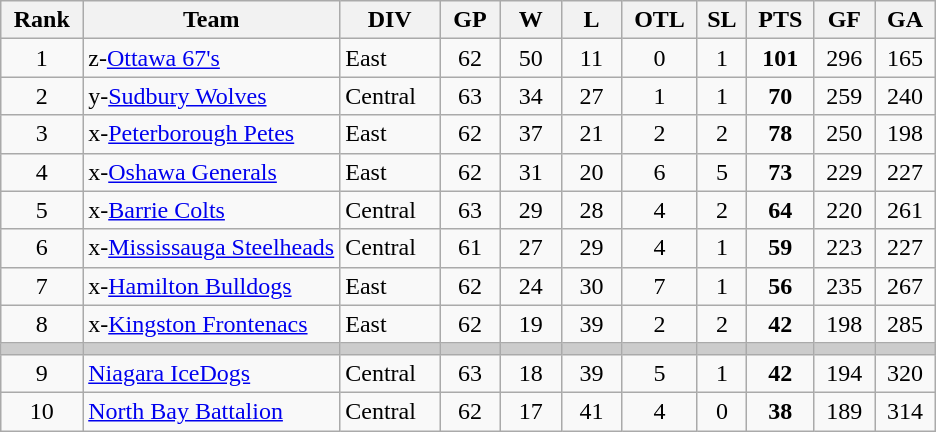<table class="wikitable sortable" style="text-align:center">
<tr>
<th>Rank</th>
<th width="27.5%">Team</th>
<th>DIV</th>
<th width="6.5%">GP</th>
<th width="6.5%">W</th>
<th width="6.5%">L</th>
<th>OTL</th>
<th>SL</th>
<th>PTS</th>
<th width="6.5%">GF</th>
<th width="6.5%">GA</th>
</tr>
<tr>
<td>1</td>
<td align=left>z-<a href='#'>Ottawa 67's</a></td>
<td align=left>East</td>
<td>62</td>
<td>50</td>
<td>11</td>
<td>0</td>
<td>1</td>
<td><strong>101</strong></td>
<td>296</td>
<td>165</td>
</tr>
<tr>
<td>2</td>
<td align=left>y-<a href='#'>Sudbury Wolves</a></td>
<td align=left>Central</td>
<td>63</td>
<td>34</td>
<td>27</td>
<td>1</td>
<td>1</td>
<td><strong>70</strong></td>
<td>259</td>
<td>240</td>
</tr>
<tr>
<td>3</td>
<td align=left>x-<a href='#'>Peterborough Petes</a></td>
<td align=left>East</td>
<td>62</td>
<td>37</td>
<td>21</td>
<td>2</td>
<td>2</td>
<td><strong>78</strong></td>
<td>250</td>
<td>198</td>
</tr>
<tr>
<td>4</td>
<td align=left>x-<a href='#'>Oshawa Generals</a></td>
<td align=left>East</td>
<td>62</td>
<td>31</td>
<td>20</td>
<td>6</td>
<td>5</td>
<td><strong>73</strong></td>
<td>229</td>
<td>227</td>
</tr>
<tr>
<td>5</td>
<td align=left>x-<a href='#'>Barrie Colts</a></td>
<td align=left>Central</td>
<td>63</td>
<td>29</td>
<td>28</td>
<td>4</td>
<td>2</td>
<td><strong>64</strong></td>
<td>220</td>
<td>261</td>
</tr>
<tr>
<td>6</td>
<td align=left>x-<a href='#'>Mississauga Steelheads</a></td>
<td align=left>Central</td>
<td>61</td>
<td>27</td>
<td>29</td>
<td>4</td>
<td>1</td>
<td><strong>59</strong></td>
<td>223</td>
<td>227</td>
</tr>
<tr>
<td>7</td>
<td align=left>x-<a href='#'>Hamilton Bulldogs</a></td>
<td align=left>East</td>
<td>62</td>
<td>24</td>
<td>30</td>
<td>7</td>
<td>1</td>
<td><strong>56</strong></td>
<td>235</td>
<td>267</td>
</tr>
<tr>
<td>8</td>
<td align=left>x-<a href='#'>Kingston Frontenacs</a></td>
<td align=left>East</td>
<td>62</td>
<td>19</td>
<td>39</td>
<td>2</td>
<td>2</td>
<td><strong>42</strong></td>
<td>198</td>
<td>285</td>
</tr>
<tr style="background-color:#cccccc;">
<td></td>
<td></td>
<td></td>
<td></td>
<td></td>
<td></td>
<td></td>
<td></td>
<td></td>
<td></td>
<td></td>
</tr>
<tr>
<td>9</td>
<td align=left><a href='#'>Niagara IceDogs</a></td>
<td align=left>Central</td>
<td>63</td>
<td>18</td>
<td>39</td>
<td>5</td>
<td>1</td>
<td><strong>42</strong></td>
<td>194</td>
<td>320</td>
</tr>
<tr>
<td>10</td>
<td align=left><a href='#'>North Bay Battalion</a></td>
<td align=left>Central</td>
<td>62</td>
<td>17</td>
<td>41</td>
<td>4</td>
<td>0</td>
<td><strong>38</strong></td>
<td>189</td>
<td>314</td>
</tr>
</table>
